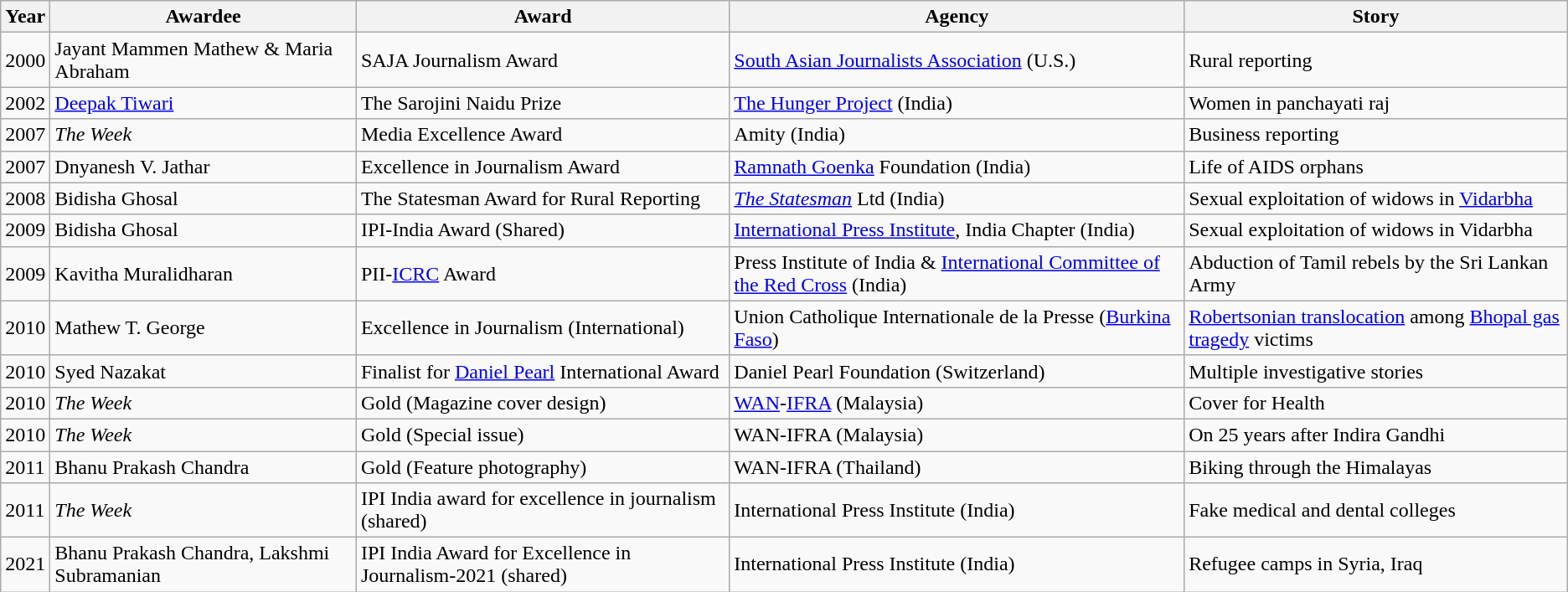<table class="wikitable">
<tr>
<th>Year</th>
<th>Awardee</th>
<th>Award</th>
<th>Agency</th>
<th>Story</th>
</tr>
<tr>
<td>2000</td>
<td>Jayant Mammen Mathew & Maria Abraham</td>
<td>SAJA Journalism Award</td>
<td><a href='#'>South Asian Journalists Association</a> (U.S.)</td>
<td>Rural reporting</td>
</tr>
<tr>
<td>2002</td>
<td><a href='#'>Deepak Tiwari</a></td>
<td>The Sarojini Naidu Prize</td>
<td><a href='#'>The Hunger Project</a> (India)</td>
<td>Women in panchayati raj</td>
</tr>
<tr>
<td>2007</td>
<td><em>The Week</em></td>
<td>Media Excellence Award</td>
<td>Amity (India)</td>
<td>Business reporting</td>
</tr>
<tr>
<td>2007</td>
<td>Dnyanesh V. Jathar</td>
<td>Excellence in Journalism Award</td>
<td><a href='#'>Ramnath Goenka</a> Foundation (India)</td>
<td>Life of AIDS orphans</td>
</tr>
<tr>
<td>2008</td>
<td>Bidisha Ghosal</td>
<td>The Statesman Award for Rural Reporting</td>
<td><em><a href='#'>The Statesman</a></em> Ltd (India)</td>
<td>Sexual exploitation of widows in <a href='#'>Vidarbha</a></td>
</tr>
<tr>
<td>2009</td>
<td>Bidisha Ghosal</td>
<td>IPI-India Award (Shared)</td>
<td><a href='#'>International Press Institute</a>, India Chapter (India)</td>
<td>Sexual exploitation of widows in Vidarbha</td>
</tr>
<tr>
<td>2009</td>
<td>Kavitha Muralidharan</td>
<td>PII-<a href='#'>ICRC</a> Award</td>
<td>Press Institute of India & <a href='#'>International Committee of the Red Cross</a> (India)</td>
<td>Abduction of Tamil rebels by the Sri Lankan Army</td>
</tr>
<tr>
<td>2010</td>
<td>Mathew T. George</td>
<td>Excellence in Journalism (International)</td>
<td>Union Catholique Internationale de la Presse (<a href='#'>Burkina Faso</a>)</td>
<td><a href='#'>Robertsonian translocation</a> among <a href='#'>Bhopal gas tragedy</a> victims</td>
</tr>
<tr>
<td>2010</td>
<td>Syed Nazakat</td>
<td>Finalist for <a href='#'>Daniel Pearl</a> International Award</td>
<td>Daniel Pearl Foundation (Switzerland)</td>
<td>Multiple investigative stories</td>
</tr>
<tr>
<td>2010</td>
<td><em>The Week</em></td>
<td>Gold (Magazine cover design)</td>
<td><a href='#'>WAN</a>-<a href='#'>IFRA</a> (Malaysia)</td>
<td>Cover for Health</td>
</tr>
<tr>
<td>2010</td>
<td><em>The Week</em></td>
<td>Gold (Special issue)</td>
<td>WAN-IFRA (Malaysia)</td>
<td>On 25 years after Indira Gandhi</td>
</tr>
<tr>
<td>2011</td>
<td>Bhanu Prakash Chandra</td>
<td>Gold (Feature photography)</td>
<td>WAN-IFRA (Thailand)</td>
<td>Biking through the Himalayas</td>
</tr>
<tr>
<td>2011</td>
<td><em>The Week</em></td>
<td>IPI India award for excellence in journalism (shared)</td>
<td>International Press Institute (India)</td>
<td>Fake medical and dental colleges</td>
</tr>
<tr>
<td>2021</td>
<td>Bhanu Prakash Chandra, Lakshmi Subramanian</td>
<td>IPI India Award for Excellence in Journalism-2021 (shared)</td>
<td>International Press Institute (India)</td>
<td>Refugee camps in Syria, Iraq</td>
</tr>
</table>
